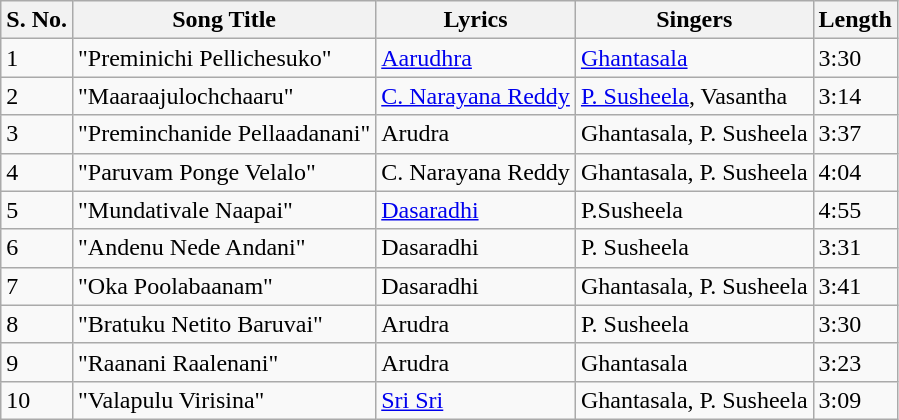<table class="wikitable">
<tr>
<th>S. No.</th>
<th>Song Title</th>
<th>Lyrics</th>
<th>Singers</th>
<th>Length</th>
</tr>
<tr>
<td>1</td>
<td>"Preminichi Pellichesuko"</td>
<td><a href='#'>Aarudhra</a></td>
<td><a href='#'>Ghantasala</a></td>
<td>3:30</td>
</tr>
<tr>
<td>2</td>
<td>"Maaraajulochchaaru"</td>
<td><a href='#'>C. Narayana Reddy</a></td>
<td><a href='#'>P. Susheela</a>, Vasantha</td>
<td>3:14</td>
</tr>
<tr>
<td>3</td>
<td>"Preminchanide Pellaadanani"</td>
<td>Arudra</td>
<td>Ghantasala, P. Susheela</td>
<td>3:37</td>
</tr>
<tr>
<td>4</td>
<td>"Paruvam Ponge Velalo"</td>
<td>C. Narayana Reddy</td>
<td>Ghantasala, P. Susheela</td>
<td>4:04</td>
</tr>
<tr>
<td>5</td>
<td>"Mundativale Naapai"</td>
<td><a href='#'>Dasaradhi</a></td>
<td>P.Susheela</td>
<td>4:55</td>
</tr>
<tr>
<td>6</td>
<td>"Andenu Nede Andani"</td>
<td>Dasaradhi</td>
<td>P. Susheela</td>
<td>3:31</td>
</tr>
<tr>
<td>7</td>
<td>"Oka Poolabaanam"</td>
<td>Dasaradhi</td>
<td>Ghantasala, P. Susheela</td>
<td>3:41</td>
</tr>
<tr>
<td>8</td>
<td>"Bratuku Netito Baruvai"</td>
<td>Arudra</td>
<td>P. Susheela</td>
<td>3:30</td>
</tr>
<tr>
<td>9</td>
<td>"Raanani Raalenani"</td>
<td>Arudra</td>
<td>Ghantasala</td>
<td>3:23</td>
</tr>
<tr>
<td>10</td>
<td>"Valapulu Virisina"</td>
<td><a href='#'>Sri Sri</a></td>
<td>Ghantasala, P. Susheela</td>
<td>3:09</td>
</tr>
</table>
